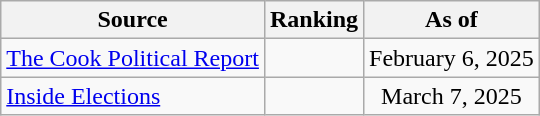<table class="wikitable" style="text-align:center">
<tr>
<th>Source</th>
<th>Ranking</th>
<th>As of</th>
</tr>
<tr>
<td align=left><a href='#'>The Cook Political Report</a></td>
<td></td>
<td>February 6, 2025</td>
</tr>
<tr>
<td align=left><a href='#'>Inside Elections</a></td>
<td></td>
<td>March 7, 2025</td>
</tr>
</table>
